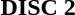<table class="collapsible collapsed" border="0" style="width:73%">
<tr>
<th style="width:12em; text-align:left">DISC 2</th>
<th></th>
</tr>
<tr>
<td colspan="2"; style="width:95%"><br></td>
</tr>
</table>
